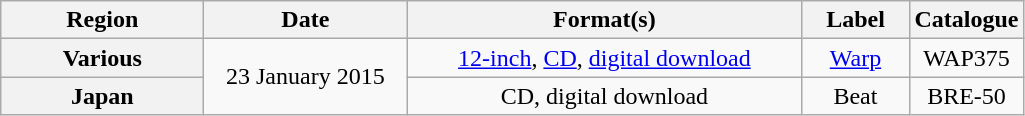<table class="wikitable plainrowheaders" style="text-align:center">
<tr>
<th scope="col" style="width:8em">Region</th>
<th scope="col" style="width:8em">Date</th>
<th scope="col" style="width:16em">Format(s)</th>
<th scope="col" style="width:4em">Label</th>
<th scope="col" style="width:4em">Catalogue</th>
</tr>
<tr>
<th scope="row">Various</th>
<td rowspan="2">23 January 2015</td>
<td><a href='#'>12-inch</a>, <a href='#'>CD</a>, <a href='#'>digital download</a></td>
<td><a href='#'>Warp</a></td>
<td>WAP375</td>
</tr>
<tr>
<th scope="row">Japan</th>
<td>CD, digital download</td>
<td>Beat</td>
<td>BRE-50</td>
</tr>
</table>
